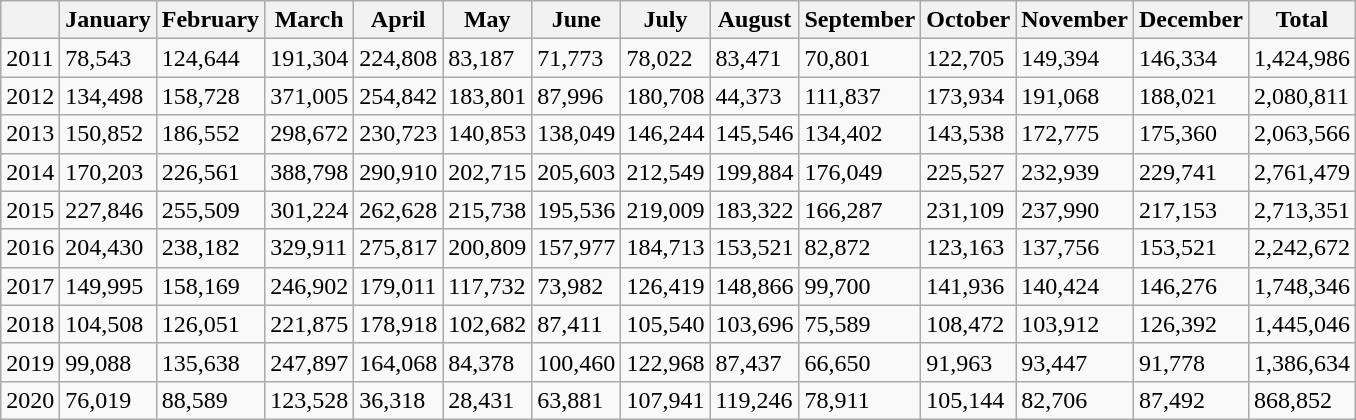<table class="wikitable">
<tr>
<th></th>
<th>January</th>
<th>February</th>
<th>March</th>
<th>April</th>
<th>May</th>
<th>June</th>
<th>July</th>
<th>August</th>
<th>September</th>
<th>October</th>
<th>November</th>
<th>December</th>
<th>Total</th>
</tr>
<tr>
<td>2011</td>
<td>78,543</td>
<td>124,644</td>
<td>191,304</td>
<td>224,808</td>
<td>83,187</td>
<td>71,773</td>
<td>78,022</td>
<td>83,471</td>
<td>70,801</td>
<td>122,705</td>
<td>149,394</td>
<td>146,334</td>
<td>1,424,986</td>
</tr>
<tr>
<td>2012</td>
<td>134,498</td>
<td>158,728</td>
<td>371,005</td>
<td>254,842</td>
<td>183,801</td>
<td>87,996</td>
<td>180,708</td>
<td>44,373</td>
<td>111,837</td>
<td>173,934</td>
<td>191,068</td>
<td>188,021</td>
<td>2,080,811</td>
</tr>
<tr>
<td>2013</td>
<td>150,852</td>
<td>186,552</td>
<td>298,672</td>
<td>230,723</td>
<td>140,853</td>
<td>138,049</td>
<td>146,244</td>
<td>145,546</td>
<td>134,402</td>
<td>143,538</td>
<td>172,775</td>
<td>175,360</td>
<td>2,063,566</td>
</tr>
<tr>
<td>2014</td>
<td>170,203</td>
<td>226,561</td>
<td>388,798</td>
<td>290,910</td>
<td>202,715</td>
<td>205,603</td>
<td>212,549</td>
<td>199,884</td>
<td>176,049</td>
<td>225,527</td>
<td>232,939</td>
<td>229,741</td>
<td>2,761,479</td>
</tr>
<tr>
<td>2015</td>
<td>227,846</td>
<td>255,509</td>
<td>301,224</td>
<td>262,628</td>
<td>215,738</td>
<td>195,536</td>
<td>219,009</td>
<td>183,322</td>
<td>166,287</td>
<td>231,109</td>
<td>237,990</td>
<td>217,153</td>
<td>2,713,351</td>
</tr>
<tr>
<td>2016</td>
<td>204,430</td>
<td>238,182</td>
<td>329,911</td>
<td>275,817</td>
<td>200,809</td>
<td>157,977</td>
<td>184,713</td>
<td>153,521</td>
<td>82,872</td>
<td>123,163</td>
<td>137,756</td>
<td>153,521</td>
<td>2,242,672</td>
</tr>
<tr>
<td>2017</td>
<td>149,995</td>
<td>158,169</td>
<td>246,902</td>
<td>179,011</td>
<td>117,732</td>
<td>73,982</td>
<td>126,419</td>
<td>148,866</td>
<td>99,700</td>
<td>141,936</td>
<td>140,424</td>
<td>146,276</td>
<td>1,748,346</td>
</tr>
<tr>
<td>2018</td>
<td>104,508</td>
<td>126,051</td>
<td>221,875</td>
<td>178,918</td>
<td>102,682</td>
<td>87,411</td>
<td>105,540</td>
<td>103,696</td>
<td>75,589</td>
<td>108,472</td>
<td>103,912</td>
<td>126,392</td>
<td>1,445,046</td>
</tr>
<tr>
<td>2019</td>
<td>99,088</td>
<td>135,638</td>
<td>247,897</td>
<td>164,068</td>
<td>84,378</td>
<td>100,460</td>
<td>122,968</td>
<td>87,437</td>
<td>66,650</td>
<td>91,963</td>
<td>93,447</td>
<td>91,778</td>
<td>1,386,634</td>
</tr>
<tr>
<td>2020</td>
<td>76,019</td>
<td>88,589</td>
<td>123,528</td>
<td>36,318</td>
<td>28,431</td>
<td>63,881</td>
<td>107,941</td>
<td>119,246</td>
<td>78,911</td>
<td>105,144</td>
<td>82,706</td>
<td>87,492</td>
<td>868,852</td>
</tr>
</table>
